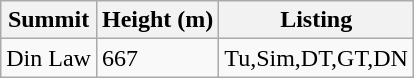<table class="wikitable sortable">
<tr>
<th>Summit</th>
<th>Height (m)</th>
<th>Listing</th>
</tr>
<tr>
<td>Din Law</td>
<td>667</td>
<td>Tu,Sim,DT,GT,DN</td>
</tr>
</table>
